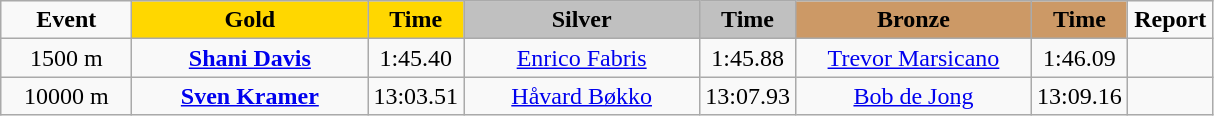<table class="wikitable">
<tr>
<td width="80" align="center"><strong>Event</strong></td>
<td width="150" bgcolor="gold" align="center"><strong>Gold</strong></td>
<td width="50" bgcolor="gold" align="center"><strong>Time</strong></td>
<td width="150" bgcolor="silver" align="center"><strong>Silver</strong></td>
<td width="50" bgcolor="silver" align="center"><strong>Time</strong></td>
<td width="150" bgcolor="#CC9966" align="center"><strong>Bronze</strong></td>
<td width="50" bgcolor="#CC9966" align="center"><strong>Time</strong></td>
<td width="50" align="center"><strong>Report</strong></td>
</tr>
<tr>
<td align="center">1500 m</td>
<td align="center"><strong><a href='#'>Shani Davis</a></strong><br><small></small></td>
<td align="center">1:45.40</td>
<td align="center"><a href='#'>Enrico Fabris</a><br><small></small></td>
<td align="center">1:45.88</td>
<td align="center"><a href='#'>Trevor Marsicano</a><br><small></small></td>
<td align="center">1:46.09</td>
<td align="center"></td>
</tr>
<tr>
<td align="center">10000 m</td>
<td align="center"><strong><a href='#'>Sven Kramer</a></strong><br><small></small></td>
<td align="center">13:03.51</td>
<td align="center"><a href='#'>Håvard Bøkko</a><br><small></small></td>
<td align="center">13:07.93</td>
<td align="center"><a href='#'>Bob de Jong</a><br><small></small></td>
<td align="center">13:09.16</td>
<td align="center"></td>
</tr>
</table>
